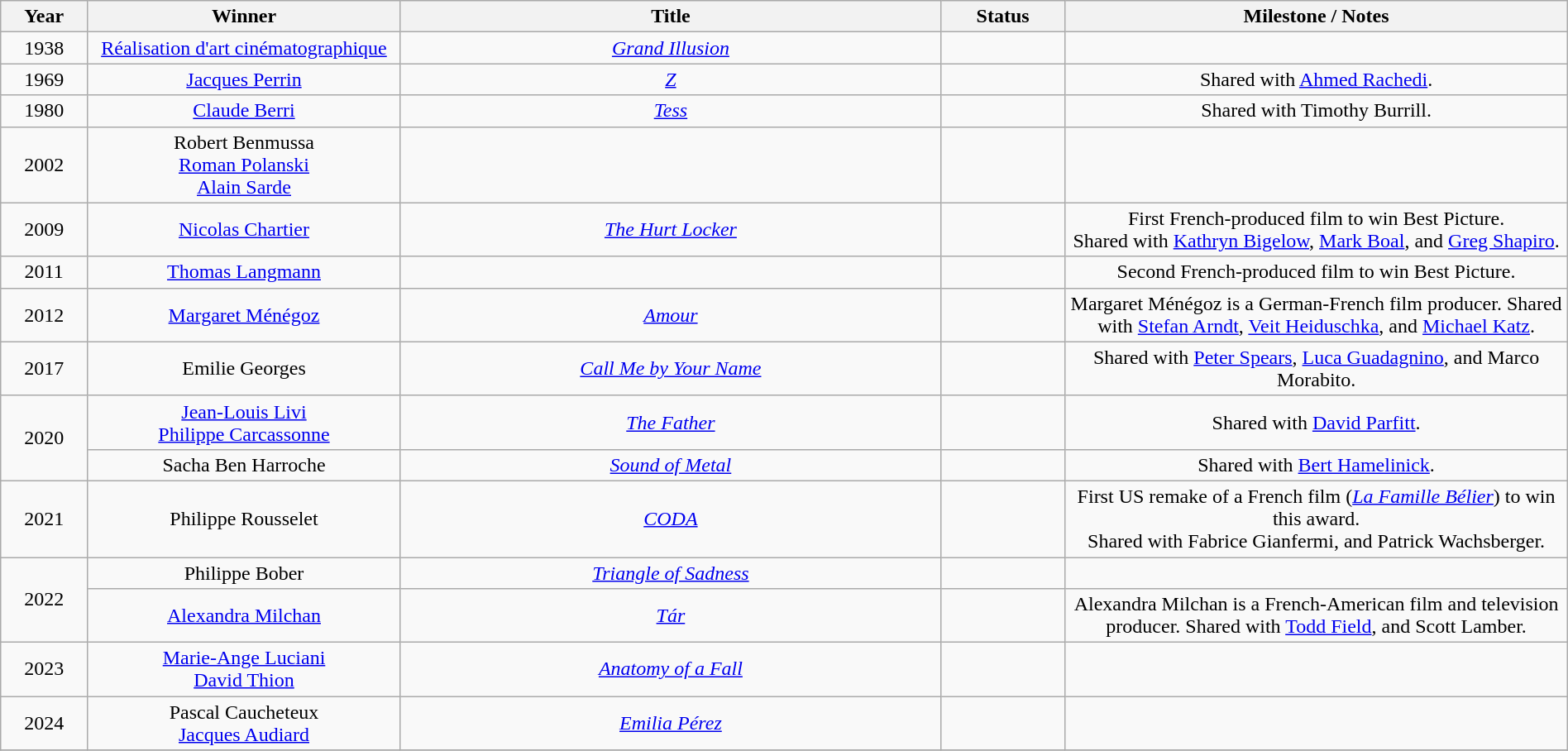<table class="wikitable" style="text-align: center" width="100%" cellpadding="5">
<tr>
<th width="50">Year</th>
<th width="200">Winner</th>
<th width="350">Title</th>
<th width="75">Status</th>
<th width="325">Milestone / Notes</th>
</tr>
<tr>
<td>1938</td>
<td><a href='#'>Réalisation d'art cinématographique</a></td>
<td><a href='#'><em>Grand Illusion</em></a></td>
<td></td>
<td></td>
</tr>
<tr>
<td>1969</td>
<td><a href='#'>Jacques Perrin</a></td>
<td><em><a href='#'>Z</a></em></td>
<td></td>
<td>Shared with <a href='#'>Ahmed Rachedi</a>.</td>
</tr>
<tr>
<td>1980</td>
<td><a href='#'>Claude Berri</a></td>
<td><em><a href='#'>Tess</a></em></td>
<td></td>
<td>Shared with Timothy Burrill.</td>
</tr>
<tr>
<td align="center">2002</td>
<td>Robert Benmussa<br><a href='#'>Roman Polanski</a><br><a href='#'>Alain Sarde</a></td>
<td><em></em></td>
<td></td>
<td></td>
</tr>
<tr>
<td>2009</td>
<td><a href='#'>Nicolas Chartier</a></td>
<td><em><a href='#'>The Hurt Locker</a></em></td>
<td></td>
<td>First French-produced film to win Best Picture.<br>Shared with <a href='#'>Kathryn Bigelow</a>, <a href='#'>Mark Boal</a>, and <a href='#'>Greg Shapiro</a>.</td>
</tr>
<tr>
<td align="center">2011</td>
<td><a href='#'>Thomas Langmann</a></td>
<td><em></em></td>
<td></td>
<td>Second French-produced film to win Best Picture.</td>
</tr>
<tr>
<td>2012</td>
<td><a href='#'>Margaret Ménégoz</a></td>
<td><em><a href='#'>Amour</a></em></td>
<td></td>
<td>Margaret Ménégoz is a German-French film producer. Shared with <a href='#'>Stefan Arndt</a>, <a href='#'>Veit Heiduschka</a>, and <a href='#'>Michael Katz</a>.</td>
</tr>
<tr>
<td>2017</td>
<td>Emilie Georges</td>
<td><em><a href='#'>Call Me by Your Name</a></em></td>
<td></td>
<td>Shared with <a href='#'>Peter Spears</a>, <a href='#'>Luca Guadagnino</a>, and Marco Morabito.</td>
</tr>
<tr>
<td rowspan="2">2020</td>
<td><a href='#'>Jean-Louis Livi</a><br><a href='#'>Philippe Carcassonne</a></td>
<td><em><a href='#'>The Father</a></em></td>
<td></td>
<td>Shared with <a href='#'>David Parfitt</a>.</td>
</tr>
<tr>
<td>Sacha Ben Harroche<br></td>
<td><em><a href='#'>Sound of Metal</a></em></td>
<td></td>
<td>Shared with <a href='#'>Bert Hamelinick</a>.</td>
</tr>
<tr>
<td>2021</td>
<td>Philippe Rousselet</td>
<td><em><a href='#'>CODA</a></em></td>
<td></td>
<td>First US remake of a French film (<em><a href='#'>La Famille Bélier</a></em>) to win this award.<br> Shared with Fabrice Gianfermi, and Patrick Wachsberger.</td>
</tr>
<tr>
<td rowspan="2">2022</td>
<td>Philippe Bober</td>
<td><em><a href='#'>Triangle of Sadness</a></em></td>
<td></td>
<td></td>
</tr>
<tr>
<td><a href='#'>Alexandra Milchan</a></td>
<td><em><a href='#'>Tár</a></em></td>
<td></td>
<td>Alexandra Milchan is a French-American film and television producer. Shared with <a href='#'>Todd Field</a>, and Scott Lamber.</td>
</tr>
<tr>
<td>2023</td>
<td><a href='#'>Marie-Ange Luciani</a><br><a href='#'>David Thion</a></td>
<td><em><a href='#'>Anatomy of a Fall</a></em></td>
<td></td>
<td></td>
</tr>
<tr>
<td>2024</td>
<td>Pascal Caucheteux<br><a href='#'>Jacques Audiard</a></td>
<td><em><a href='#'>Emilia Pérez</a></em></td>
<td></td>
<td></td>
</tr>
<tr>
</tr>
</table>
